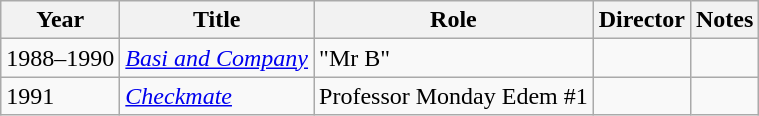<table class="wikitable sortable">
<tr>
<th>Year</th>
<th>Title</th>
<th>Role</th>
<th>Director</th>
<th class="unsortable">Notes</th>
</tr>
<tr>
<td>1988–1990</td>
<td><em><a href='#'>Basi and Company</a></em></td>
<td>"Mr B"</td>
<td></td>
<td></td>
</tr>
<tr>
<td>1991</td>
<td><em><a href='#'>Checkmate</a></em></td>
<td>Professor Monday Edem #1</td>
<td></td>
<td></td>
</tr>
</table>
